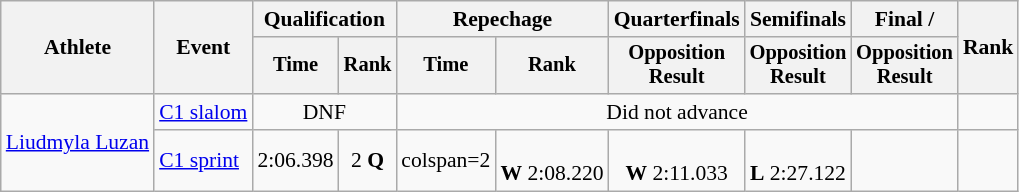<table class="wikitable" style="font-size:90%;">
<tr>
<th rowspan=2>Athlete</th>
<th rowspan=2>Event</th>
<th colspan=2>Qualification</th>
<th colspan=2>Repechage</th>
<th>Quarterfinals</th>
<th>Semifinals</th>
<th>Final / </th>
<th rowspan=2>Rank</th>
</tr>
<tr style="font-size:95%">
<th>Time</th>
<th>Rank</th>
<th>Time</th>
<th>Rank</th>
<th>Opposition <br>Result</th>
<th>Opposition <br>Result</th>
<th>Opposition <br>Result</th>
</tr>
<tr align=center>
<td rowspan=2 align=left><a href='#'>Liudmyla Luzan</a></td>
<td align=left><a href='#'>C1 slalom</a></td>
<td colspan=2>DNF</td>
<td colspan=5>Did not advance</td>
<td></td>
</tr>
<tr align=center>
<td align=left><a href='#'>C1 sprint</a></td>
<td>2:06.398</td>
<td>2 <strong>Q</strong></td>
<td>colspan=2 </td>
<td><br><strong>W</strong> 2:08.220</td>
<td><br><strong>W</strong> 2:11.033</td>
<td><br><strong>L</strong> 2:27.122</td>
<td></td>
</tr>
</table>
